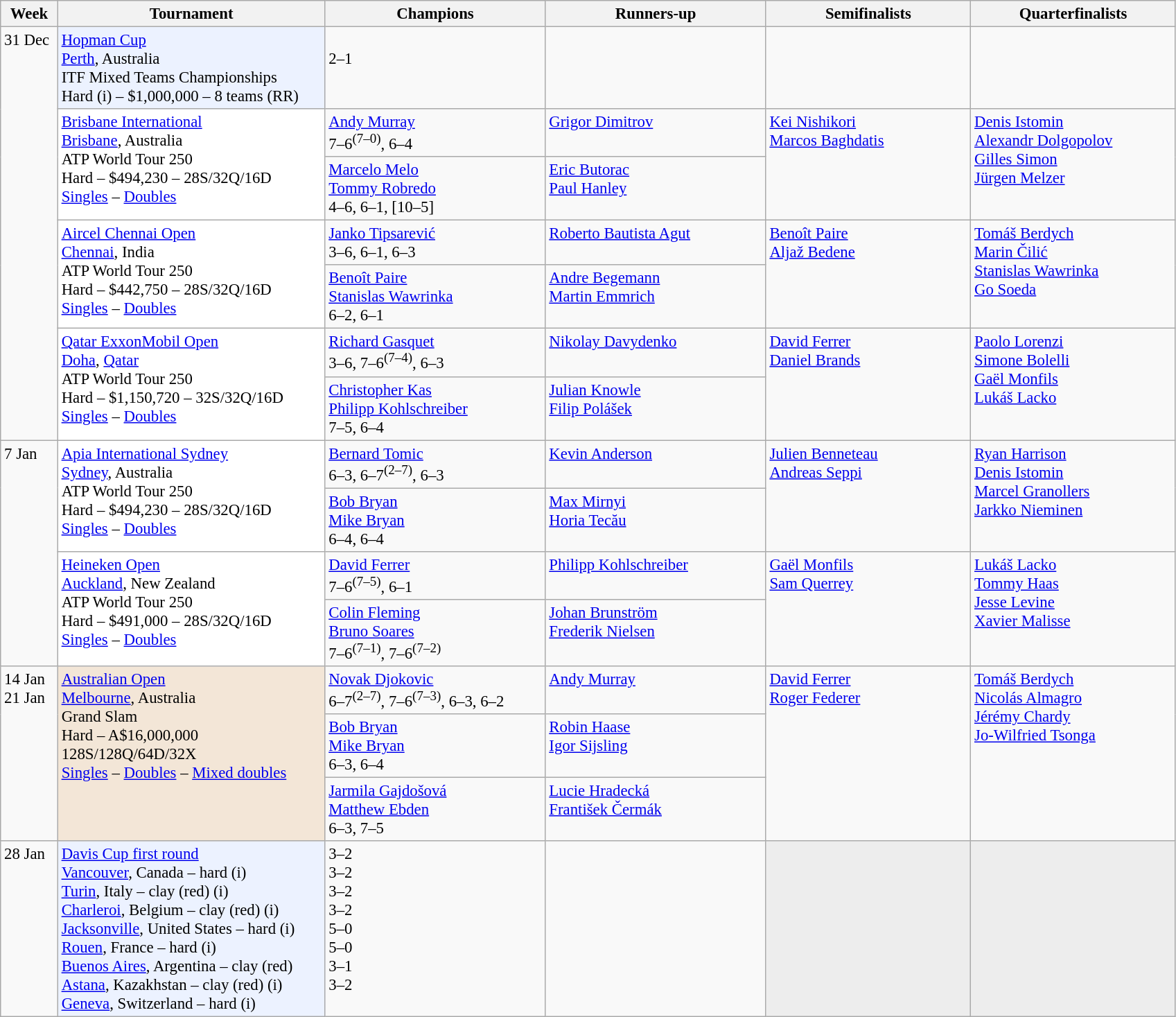<table class=wikitable style=font-size:95%>
<tr>
<th style="width:48px;">Week</th>
<th style="width:250px;">Tournament</th>
<th style="width:205px;">Champions</th>
<th style="width:205px;">Runners-up</th>
<th style="width:190px;">Semifinalists</th>
<th style="width:190px;">Quarterfinalists</th>
</tr>
<tr valign="top">
<td rowspan="7">31 Dec</td>
<td style="background:#ECF2FF;"><a href='#'>Hopman Cup</a><br><a href='#'>Perth</a>, Australia<br>ITF Mixed Teams Championships<br>Hard (i) – $1,000,000 – 8 teams (RR)</td>
<td><br>2–1</td>
<td></td>
<td><br><br></td>
<td><br><br></td>
</tr>
<tr valign="top">
<td bgcolor="#ffffff" rowspan="2"><a href='#'>Brisbane International</a><br><a href='#'>Brisbane</a>, Australia<br>ATP World Tour 250<br>Hard – $494,230 – 28S/32Q/16D<br> <a href='#'>Singles</a> – <a href='#'>Doubles</a></td>
<td> <a href='#'>Andy Murray</a><br>7–6<sup>(7–0)</sup>, 6–4</td>
<td> <a href='#'>Grigor Dimitrov</a></td>
<td rowspan="2"> <a href='#'>Kei Nishikori</a> <br> <a href='#'>Marcos Baghdatis</a></td>
<td rowspan="2"> <a href='#'>Denis Istomin</a> <br> <a href='#'>Alexandr Dolgopolov</a> <br>  <a href='#'>Gilles Simon</a> <br>  <a href='#'>Jürgen Melzer</a></td>
</tr>
<tr valign="top">
<td> <a href='#'>Marcelo Melo</a> <br>  <a href='#'>Tommy Robredo</a> <br>4–6, 6–1, [10–5]</td>
<td> <a href='#'>Eric Butorac</a> <br>  <a href='#'>Paul Hanley</a></td>
</tr>
<tr valign="top">
<td bgcolor="#ffffff" rowspan="2"><a href='#'>Aircel Chennai Open</a><br><a href='#'>Chennai</a>, India<br>ATP World Tour 250<br>Hard – $442,750 – 28S/32Q/16D<br> <a href='#'>Singles</a> – <a href='#'>Doubles</a></td>
<td> <a href='#'>Janko Tipsarević</a> <br>3–6, 6–1, 6–3</td>
<td> <a href='#'>Roberto Bautista Agut</a></td>
<td rowspan="2"> <a href='#'>Benoît Paire</a><br> <a href='#'>Aljaž Bedene</a></td>
<td rowspan="2"> <a href='#'>Tomáš Berdych</a><br> <a href='#'>Marin Čilić</a><br>   <a href='#'>Stanislas Wawrinka</a> <br> <a href='#'>Go Soeda</a></td>
</tr>
<tr valign="top">
<td> <a href='#'>Benoît Paire</a><br> <a href='#'>Stanislas Wawrinka</a><br>6–2, 6–1</td>
<td> <a href='#'>Andre Begemann</a><br> <a href='#'>Martin Emmrich</a></td>
</tr>
<tr valign="top">
<td bgcolor="#ffffff" rowspan="2"><a href='#'>Qatar ExxonMobil Open</a><br><a href='#'>Doha</a>, <a href='#'>Qatar</a><br>ATP World Tour 250<br>Hard – $1,150,720 – 32S/32Q/16D<br> <a href='#'>Singles</a> – <a href='#'>Doubles</a></td>
<td> <a href='#'>Richard Gasquet</a><br>3–6, 7–6<sup>(7–4)</sup>, 6–3</td>
<td> <a href='#'>Nikolay Davydenko</a></td>
<td rowspan="2"> <a href='#'>David Ferrer</a> <br> <a href='#'>Daniel Brands</a></td>
<td rowspan="2"> <a href='#'>Paolo Lorenzi</a><br>  <a href='#'>Simone Bolelli</a> <br>  <a href='#'>Gaël Monfils</a> <br> <a href='#'>Lukáš Lacko</a></td>
</tr>
<tr valign="top">
<td> <a href='#'>Christopher Kas</a><br> <a href='#'>Philipp Kohlschreiber</a><br>7–5, 6–4</td>
<td> <a href='#'>Julian Knowle</a><br> <a href='#'>Filip Polášek</a></td>
</tr>
<tr valign="top">
<td rowspan="4">7 Jan</td>
<td bgcolor="#ffffff" rowspan="2"><a href='#'>Apia International Sydney</a><br><a href='#'>Sydney</a>, Australia<br>ATP World Tour 250<br>Hard – $494,230 – 28S/32Q/16D<br> <a href='#'>Singles</a> – <a href='#'>Doubles</a></td>
<td> <a href='#'>Bernard Tomic</a><br>6–3, 6–7<sup>(2–7)</sup>, 6–3</td>
<td> <a href='#'>Kevin Anderson</a></td>
<td rowspan="2"> <a href='#'>Julien Benneteau</a><br>  <a href='#'>Andreas Seppi</a></td>
<td rowspan="2"> <a href='#'>Ryan Harrison</a><br> <a href='#'>Denis Istomin</a> <br>  <a href='#'>Marcel Granollers</a><br>  <a href='#'>Jarkko Nieminen</a></td>
</tr>
<tr valign="top">
<td> <a href='#'>Bob Bryan</a><br> <a href='#'>Mike Bryan</a><br>6–4, 6–4</td>
<td> <a href='#'>Max Mirnyi</a><br> <a href='#'>Horia Tecău</a></td>
</tr>
<tr valign="top">
<td bgcolor="#ffffff" rowspan="2"><a href='#'>Heineken Open</a><br><a href='#'>Auckland</a>, New Zealand<br>ATP World Tour 250<br>Hard – $491,000 – 28S/32Q/16D<br> <a href='#'>Singles</a> – <a href='#'>Doubles</a></td>
<td> <a href='#'>David Ferrer</a><br> 7–6<sup>(7–5)</sup>, 6–1</td>
<td> <a href='#'>Philipp Kohlschreiber</a></td>
<td rowspan="2"> <a href='#'>Gaël Monfils</a><br> <a href='#'>Sam Querrey</a></td>
<td rowspan="2">  <a href='#'>Lukáš Lacko</a> <br> <a href='#'>Tommy Haas</a> <br>  <a href='#'>Jesse Levine</a> <br> <a href='#'>Xavier Malisse</a></td>
</tr>
<tr valign="top">
<td> <a href='#'>Colin Fleming</a><br> <a href='#'>Bruno Soares</a><br>7–6<sup>(7–1)</sup>, 7–6<sup>(7–2)</sup></td>
<td> <a href='#'>Johan Brunström</a><br> <a href='#'>Frederik Nielsen</a></td>
</tr>
<tr valign="top">
<td rowspan="3">14 Jan<br>21 Jan</td>
<td bgcolor="#F3E6D7" rowspan="3"><a href='#'>Australian Open</a><br>  <a href='#'>Melbourne</a>, Australia<br>Grand Slam<br>Hard – A$16,000,000<br>128S/128Q/64D/32X<br><a href='#'>Singles</a> – <a href='#'>Doubles</a> – <a href='#'>Mixed doubles</a></td>
<td> <a href='#'>Novak Djokovic</a><br>6–7<sup>(2–7)</sup>, 7–6<sup>(7–3)</sup>, 6–3, 6–2</td>
<td> <a href='#'>Andy Murray</a></td>
<td rowspan="3"> <a href='#'>David Ferrer</a><br> <a href='#'>Roger Federer</a></td>
<td rowspan="3"> <a href='#'>Tomáš Berdych</a><br>  <a href='#'>Nicolás Almagro</a> <br>  <a href='#'>Jérémy Chardy</a> <br> <a href='#'>Jo-Wilfried Tsonga</a></td>
</tr>
<tr valign="top">
<td> <a href='#'>Bob Bryan</a> <br>  <a href='#'>Mike Bryan</a><br>6–3, 6–4</td>
<td> <a href='#'>Robin Haase</a> <br>  <a href='#'>Igor Sijsling</a></td>
</tr>
<tr valign="top">
<td> <a href='#'>Jarmila Gajdošová</a> <br>  <a href='#'>Matthew Ebden</a><br>6–3, 7–5</td>
<td> <a href='#'>Lucie Hradecká</a> <br>  <a href='#'>František Čermák</a></td>
</tr>
<tr valign="top">
<td>28 Jan</td>
<td style="background:#ECF2FF;"><a href='#'>Davis Cup first round</a><br>  <a href='#'>Vancouver</a>, Canada – hard (i) <br> <a href='#'>Turin</a>, Italy – clay (red) (i)<br> <a href='#'>Charleroi</a>, Belgium – clay (red) (i) <br>  <a href='#'>Jacksonville</a>, United States – hard (i) <br>  <a href='#'>Rouen</a>, France – hard (i) <br> <a href='#'>Buenos Aires</a>, Argentina – clay (red) <br> <a href='#'>Astana</a>, Kazakhstan – clay (red) (i) <br> <a href='#'>Geneva</a>, Switzerland – hard (i)</td>
<td> 3–2<br> 3–2<br> 3–2<br> 3–2<br> 5–0<br>  5–0<br> 3–1<br> 3–2</td>
<td><br><br><br><br><br><br><br></td>
<td bgcolor="#ededed"></td>
<td bgcolor="#ededed"></td>
</tr>
</table>
